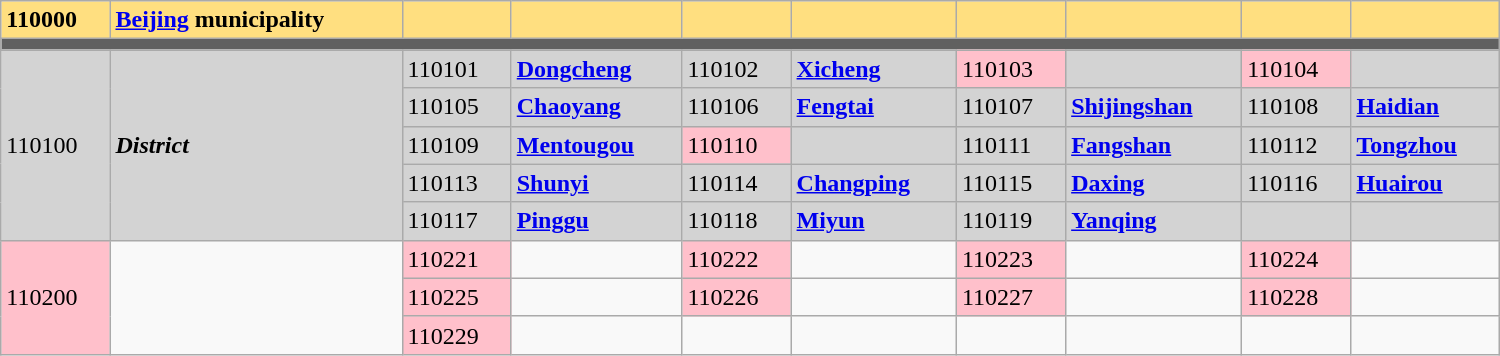<table class="wikitable" align="center" width="1000">
<tr ---- style="background:#FFDF80">
<td><strong>110000</strong></td>
<td><strong><a href='#'>Beijing</a> municipality</strong><br></td>
<td></td>
<td></td>
<td></td>
<td></td>
<td></td>
<td></td>
<td></td>
<td></td>
</tr>
<tr style="background:#606060; height:2pt">
<td colspan="10"></td>
</tr>
<tr ---- style="background:#D3D3D3">
<td rowspan="5">110100</td>
<td rowspan="5"><strong><em>District</em></strong><br></td>
<td>110101</td>
<td><a href='#'><strong>Dongcheng</strong></a><br></td>
<td>110102</td>
<td><a href='#'><strong>Xicheng</strong></a><br></td>
<td bgcolor="#FFC0CB">110103</td>
<td><br></td>
<td bgcolor="#FFC0CB">110104</td>
<td><br></td>
</tr>
<tr ---- style="background:#D3D3D3">
<td>110105</td>
<td><a href='#'><strong>Chaoyang</strong></a><br></td>
<td>110106</td>
<td><a href='#'><strong>Fengtai</strong></a><br></td>
<td>110107</td>
<td><a href='#'><strong>Shijingshan</strong></a><br></td>
<td>110108</td>
<td><a href='#'><strong>Haidian</strong></a><br></td>
</tr>
<tr ---- style="background:#D3D3D3">
<td>110109</td>
<td><a href='#'><strong>Mentougou</strong></a><br></td>
<td bgcolor="#FFC0CB">110110</td>
<td><br></td>
<td>110111</td>
<td><a href='#'><strong>Fangshan</strong></a><br></td>
<td>110112</td>
<td><a href='#'><strong>Tongzhou</strong></a><br></td>
</tr>
<tr ---- style="background:#D3D3D3">
<td>110113</td>
<td><a href='#'><strong>Shunyi</strong></a><br></td>
<td>110114</td>
<td><a href='#'><strong>Changping</strong></a><br></td>
<td>110115</td>
<td><a href='#'><strong>Daxing</strong></a><br></td>
<td>110116</td>
<td><a href='#'><strong>Huairou</strong></a><br></td>
</tr>
<tr ---- style="background:#D3D3D3">
<td>110117</td>
<td><a href='#'><strong>Pinggu</strong></a><br></td>
<td>110118</td>
<td><a href='#'><strong>Miyun</strong></a><br></td>
<td>110119</td>
<td><a href='#'><strong>Yanqing</strong></a><br></td>
<td></td>
<td></td>
</tr>
<tr>
<td rowspan="3" bgcolor="#FFC0CB">110200</td>
<td rowspan="3"><br></td>
<td bgcolor="#FFC0CB">110221</td>
<td><br></td>
<td bgcolor="#FFC0CB">110222</td>
<td><br></td>
<td bgcolor="#FFC0CB">110223</td>
<td><br></td>
<td bgcolor="#FFC0CB">110224</td>
<td><br></td>
</tr>
<tr>
<td bgcolor="#FFC0CB">110225</td>
<td><br></td>
<td bgcolor="#FFC0CB">110226</td>
<td><br></td>
<td bgcolor="#FFC0CB">110227</td>
<td><br></td>
<td bgcolor="#FFC0CB">110228</td>
<td><br></td>
</tr>
<tr>
<td bgcolor="#FFC0CB">110229</td>
<td><br></td>
<td></td>
<td></td>
<td></td>
<td></td>
<td></td>
<td></td>
</tr>
</table>
